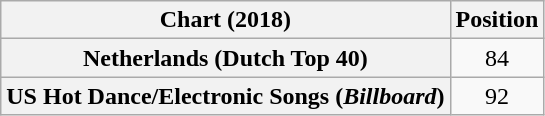<table class="wikitable sortable plainrowheaders" style="text-align:center">
<tr>
<th scope="col">Chart (2018)</th>
<th scope="col">Position</th>
</tr>
<tr>
<th scope="row">Netherlands (Dutch Top 40)</th>
<td>84</td>
</tr>
<tr>
<th scope="row">US Hot Dance/Electronic Songs (<em>Billboard</em>)</th>
<td>92</td>
</tr>
</table>
